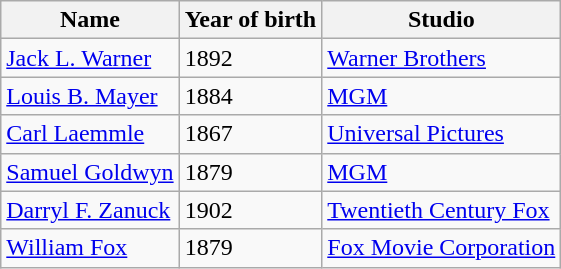<table class="wikitable">
<tr>
<th>Name</th>
<th>Year of birth</th>
<th>Studio</th>
</tr>
<tr>
<td><a href='#'>Jack L. Warner</a></td>
<td>1892</td>
<td><a href='#'>Warner Brothers</a></td>
</tr>
<tr>
<td><a href='#'>Louis B. Mayer</a></td>
<td>1884</td>
<td><a href='#'>MGM</a></td>
</tr>
<tr>
<td><a href='#'>Carl Laemmle</a></td>
<td>1867</td>
<td><a href='#'>Universal Pictures</a></td>
</tr>
<tr>
<td><a href='#'>Samuel Goldwyn</a></td>
<td>1879</td>
<td><a href='#'>MGM</a></td>
</tr>
<tr>
<td><a href='#'>Darryl F. Zanuck</a></td>
<td>1902</td>
<td><a href='#'>Twentieth Century Fox</a></td>
</tr>
<tr>
<td><a href='#'>William Fox</a></td>
<td>1879</td>
<td><a href='#'>Fox Movie Corporation</a></td>
</tr>
</table>
